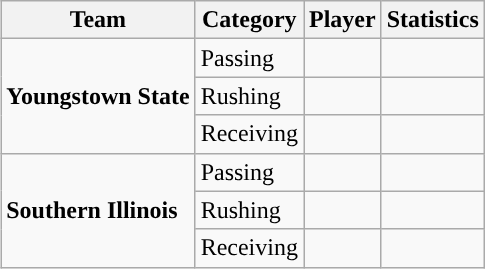<table class="wikitable" style="float: right;">
<tr>
<th>Team</th>
<th>Category</th>
<th>Player</th>
<th>Statistics</th>
</tr>
<tr>
<td rowspan=3><strong>Youngstown State</strong></td>
<td>Passing</td>
<td></td>
<td></td>
</tr>
<tr>
<td>Rushing</td>
<td></td>
<td></td>
</tr>
<tr>
<td>Receiving</td>
<td></td>
<td></td>
</tr>
<tr>
<td rowspan=3><strong>Southern Illinois</strong></td>
<td>Passing</td>
<td></td>
<td></td>
</tr>
<tr>
<td>Rushing</td>
<td></td>
<td></td>
</tr>
<tr>
<td>Receiving</td>
<td></td>
<td></td>
</tr>
</table>
